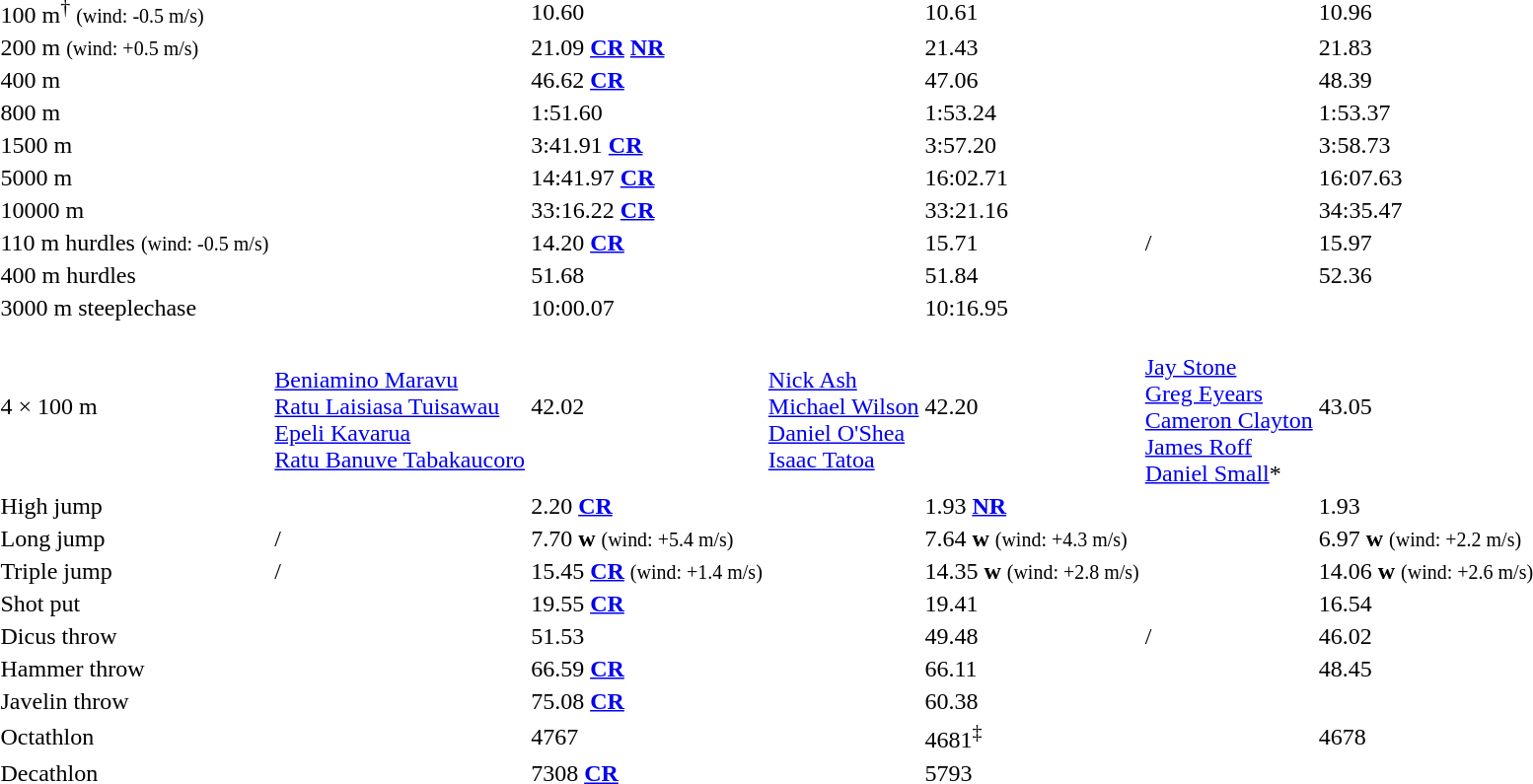<table>
<tr>
<td>100 m<sup>†</sup> <small>(wind: -0.5 m/s)</small></td>
<td></td>
<td>10.60</td>
<td></td>
<td>10.61</td>
<td></td>
<td>10.96</td>
</tr>
<tr>
<td>200 m <small>(wind: +0.5 m/s)</small></td>
<td></td>
<td>21.09 <strong><a href='#'>CR</a></strong> <strong><a href='#'>NR</a></strong></td>
<td></td>
<td>21.43</td>
<td></td>
<td>21.83</td>
</tr>
<tr>
<td>400 m</td>
<td></td>
<td>46.62 <strong><a href='#'>CR</a></strong></td>
<td></td>
<td>47.06</td>
<td></td>
<td>48.39</td>
</tr>
<tr>
<td>800 m</td>
<td></td>
<td>1:51.60</td>
<td></td>
<td>1:53.24</td>
<td></td>
<td>1:53.37</td>
</tr>
<tr>
<td>1500 m</td>
<td></td>
<td>3:41.91 <strong><a href='#'>CR</a></strong></td>
<td></td>
<td>3:57.20</td>
<td></td>
<td>3:58.73</td>
</tr>
<tr>
<td>5000 m</td>
<td></td>
<td>14:41.97 <strong><a href='#'>CR</a></strong></td>
<td></td>
<td>16:02.71</td>
<td></td>
<td>16:07.63</td>
</tr>
<tr>
<td>10000 m</td>
<td></td>
<td>33:16.22 <strong><a href='#'>CR</a></strong></td>
<td></td>
<td>33:21.16</td>
<td></td>
<td>34:35.47</td>
</tr>
<tr>
<td>110 m hurdles <small>(wind: -0.5 m/s)</small></td>
<td></td>
<td>14.20 <strong><a href='#'>CR</a></strong></td>
<td></td>
<td>15.71</td>
<td>/</td>
<td>15.97</td>
</tr>
<tr>
<td>400 m hurdles</td>
<td></td>
<td>51.68</td>
<td></td>
<td>51.84</td>
<td></td>
<td>52.36</td>
</tr>
<tr>
<td>3000 m steeplechase</td>
<td></td>
<td>10:00.07</td>
<td></td>
<td>10:16.95</td>
<td></td>
<td></td>
</tr>
<tr>
<td>4 × 100 m</td>
<td><br><a href='#'>Beniamino Maravu</a><br><a href='#'>Ratu Laisiasa Tuisawau</a><br><a href='#'>Epeli Kavarua</a><br><a href='#'>Ratu Banuve Tabakaucoro</a></td>
<td>42.02</td>
<td><br><a href='#'>Nick Ash</a><br><a href='#'>Michael Wilson</a><br><a href='#'>Daniel O'Shea</a><br><a href='#'>Isaac Tatoa</a></td>
<td>42.20</td>
<td><br><a href='#'>Jay Stone</a><br><a href='#'>Greg Eyears</a><br><a href='#'>Cameron Clayton</a><br><a href='#'>James Roff</a><br><a href='#'>Daniel Small</a>*</td>
<td>43.05</td>
</tr>
<tr>
<td>High jump</td>
<td></td>
<td>2.20 <strong><a href='#'>CR</a></strong></td>
<td></td>
<td>1.93 <strong><a href='#'>NR</a></strong></td>
<td></td>
<td>1.93</td>
</tr>
<tr>
<td>Long jump</td>
<td>/</td>
<td>7.70 <strong>w</strong> <small>(wind: +5.4 m/s)</small></td>
<td></td>
<td>7.64 <strong>w</strong> <small>(wind: +4.3 m/s)</small></td>
<td></td>
<td>6.97 <strong>w</strong> <small>(wind: +2.2 m/s)</small></td>
</tr>
<tr>
<td>Triple jump</td>
<td>/</td>
<td>15.45 <strong><a href='#'>CR</a></strong>  <small>(wind: +1.4 m/s)</small></td>
<td></td>
<td>14.35 <strong>w</strong> <small>(wind: +2.8 m/s)</small></td>
<td></td>
<td>14.06 <strong>w</strong> <small>(wind: +2.6 m/s)</small></td>
</tr>
<tr>
<td>Shot put</td>
<td></td>
<td>19.55 <strong><a href='#'>CR</a></strong></td>
<td></td>
<td>19.41</td>
<td></td>
<td>16.54</td>
</tr>
<tr>
<td>Dicus throw</td>
<td></td>
<td>51.53</td>
<td></td>
<td>49.48</td>
<td>/</td>
<td>46.02</td>
</tr>
<tr>
<td>Hammer throw</td>
<td></td>
<td>66.59 <strong><a href='#'>CR</a></strong></td>
<td></td>
<td>66.11</td>
<td></td>
<td>48.45</td>
</tr>
<tr>
<td>Javelin throw</td>
<td></td>
<td>75.08 <strong><a href='#'>CR</a></strong></td>
<td></td>
<td>60.38</td>
<td></td>
<td></td>
</tr>
<tr>
<td>Octathlon</td>
<td></td>
<td>4767</td>
<td></td>
<td>4681<sup>‡</sup></td>
<td></td>
<td>4678</td>
</tr>
<tr>
<td>Decathlon</td>
<td></td>
<td>7308 <strong><a href='#'>CR</a></strong></td>
<td></td>
<td>5793</td>
<td></td>
<td></td>
</tr>
</table>
